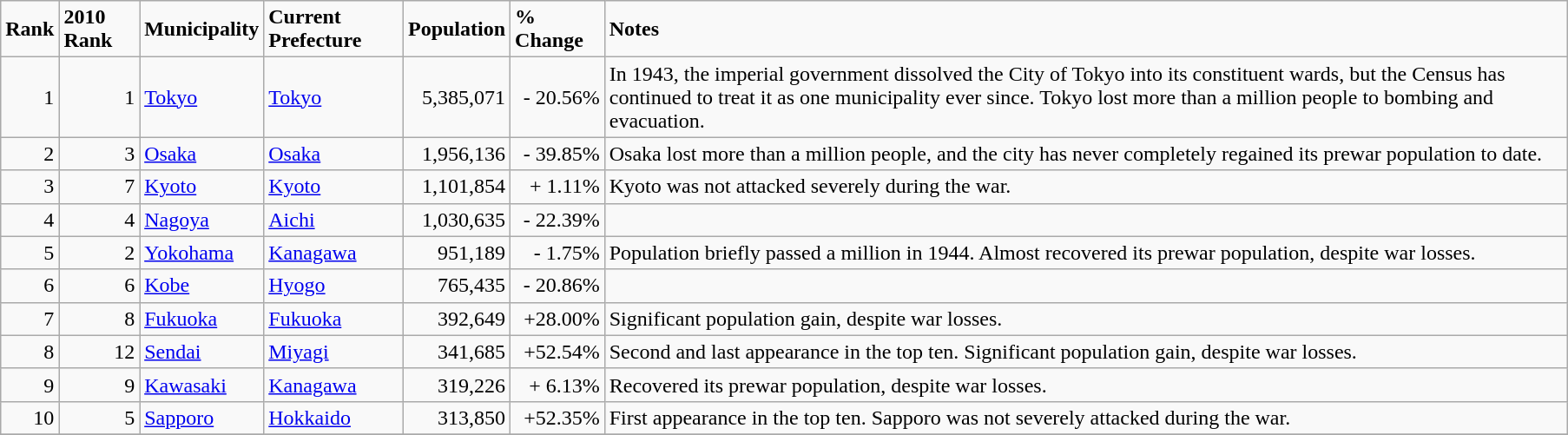<table class="wikitable" style="text-align:right; margin-right:60px">
<tr>
<td align=left><strong>Rank</strong></td>
<td align=left><strong>2010 Rank</strong></td>
<td align=left><strong>Municipality</strong></td>
<td align=left><strong>Current Prefecture</strong></td>
<td align=left><strong>Population</strong></td>
<td align=left><strong>% Change</strong></td>
<td align=left><strong>Notes</strong></td>
</tr>
<tr>
<td>1</td>
<td>1</td>
<td align=left><a href='#'>Tokyo</a></td>
<td align=left><a href='#'>Tokyo</a></td>
<td>5,385,071</td>
<td>- 20.56%</td>
<td align=left>In 1943, the imperial government dissolved the City of Tokyo into its constituent wards, but the Census has continued to treat it as one municipality ever since. Tokyo lost more than a million people to bombing and evacuation.</td>
</tr>
<tr>
<td>2</td>
<td>3</td>
<td align=left><a href='#'>Osaka</a></td>
<td align=left><a href='#'>Osaka</a></td>
<td>1,956,136</td>
<td>- 39.85%</td>
<td align=left>Osaka lost more than a million people, and the city has never completely regained its prewar population to date.</td>
</tr>
<tr>
<td>3</td>
<td>7</td>
<td align=left><a href='#'>Kyoto</a></td>
<td align=left><a href='#'>Kyoto</a></td>
<td>1,101,854</td>
<td>+ 1.11%</td>
<td align=left>Kyoto was not attacked severely during the war.</td>
</tr>
<tr>
<td>4</td>
<td>4</td>
<td align=left><a href='#'>Nagoya</a></td>
<td align=left><a href='#'>Aichi</a></td>
<td>1,030,635</td>
<td>- 22.39%</td>
<td></td>
</tr>
<tr>
<td>5</td>
<td>2</td>
<td align=left><a href='#'>Yokohama</a></td>
<td align=left><a href='#'>Kanagawa</a></td>
<td>951,189</td>
<td>- 1.75%</td>
<td align=left>Population briefly passed a million in 1944. Almost recovered its prewar population, despite war losses.</td>
</tr>
<tr>
<td>6</td>
<td>6</td>
<td align=left><a href='#'>Kobe</a></td>
<td align=left><a href='#'>Hyogo</a></td>
<td>765,435</td>
<td>- 20.86%</td>
<td></td>
</tr>
<tr>
<td>7</td>
<td>8</td>
<td align=left><a href='#'>Fukuoka</a></td>
<td align=left><a href='#'>Fukuoka</a></td>
<td>392,649</td>
<td>+28.00%</td>
<td align=left>Significant population gain, despite war losses.</td>
</tr>
<tr>
<td>8</td>
<td>12</td>
<td align=left><a href='#'>Sendai</a></td>
<td align=left><a href='#'>Miyagi</a></td>
<td>341,685</td>
<td>+52.54%</td>
<td align=left>Second and last appearance in the top ten. Significant population gain, despite war losses.</td>
</tr>
<tr>
<td>9</td>
<td>9</td>
<td align=left><a href='#'>Kawasaki</a></td>
<td align=left><a href='#'>Kanagawa</a></td>
<td>319,226</td>
<td>+ 6.13%</td>
<td align=left>Recovered its prewar population, despite war losses.</td>
</tr>
<tr>
<td>10</td>
<td>5</td>
<td align=left><a href='#'>Sapporo</a></td>
<td align=left><a href='#'>Hokkaido</a></td>
<td>313,850</td>
<td>+52.35%</td>
<td align=left>First appearance in the top ten. Sapporo was not severely attacked during the war.</td>
</tr>
<tr>
</tr>
</table>
